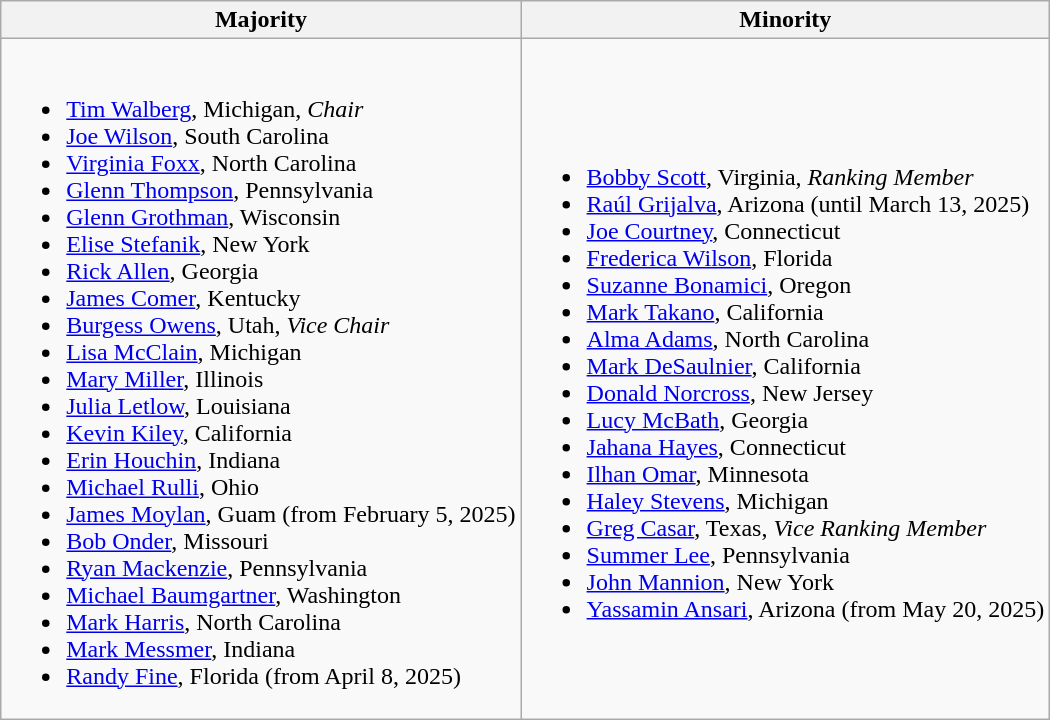<table class=wikitable>
<tr>
<th>Majority</th>
<th>Minority</th>
</tr>
<tr>
<td><br><ul><li><a href='#'>Tim Walberg</a>, Michigan, <em>Chair</em></li><li><a href='#'>Joe Wilson</a>, South Carolina</li><li><a href='#'>Virginia Foxx</a>, North Carolina</li><li><a href='#'>Glenn Thompson</a>, Pennsylvania</li><li><a href='#'>Glenn Grothman</a>, Wisconsin</li><li><a href='#'>Elise Stefanik</a>, New  York</li><li><a href='#'>Rick Allen</a>, Georgia</li><li><a href='#'>James Comer</a>, Kentucky</li><li><a href='#'>Burgess Owens</a>, Utah, <em>Vice Chair</em></li><li><a href='#'>Lisa McClain</a>, Michigan</li><li><a href='#'>Mary Miller</a>, Illinois</li><li><a href='#'>Julia Letlow</a>, Louisiana</li><li><a href='#'>Kevin Kiley</a>, California</li><li><a href='#'>Erin Houchin</a>, Indiana</li><li><a href='#'>Michael Rulli</a>, Ohio</li><li><a href='#'>James Moylan</a>, Guam (from February 5, 2025)</li><li><a href='#'>Bob Onder</a>, Missouri</li><li><a href='#'>Ryan Mackenzie</a>, Pennsylvania</li><li><a href='#'>Michael Baumgartner</a>, Washington</li><li><a href='#'>Mark Harris</a>, North Carolina</li><li><a href='#'>Mark Messmer</a>, Indiana</li><li><a href='#'>Randy Fine</a>, Florida (from April 8, 2025)</li></ul></td>
<td><br><ul><li><a href='#'>Bobby Scott</a>, Virginia, <em>Ranking Member</em></li><li><a href='#'>Raúl Grijalva</a>, Arizona (until March 13, 2025)</li><li><a href='#'>Joe Courtney</a>, Connecticut</li><li><a href='#'>Frederica Wilson</a>, Florida</li><li><a href='#'>Suzanne Bonamici</a>, Oregon</li><li><a href='#'>Mark Takano</a>, California</li><li><a href='#'>Alma Adams</a>, North Carolina</li><li><a href='#'>Mark DeSaulnier</a>, California</li><li><a href='#'>Donald Norcross</a>, New Jersey</li><li><a href='#'>Lucy McBath</a>, Georgia</li><li><a href='#'>Jahana Hayes</a>, Connecticut</li><li><a href='#'>Ilhan Omar</a>, Minnesota</li><li><a href='#'>Haley Stevens</a>, Michigan</li><li><a href='#'>Greg Casar</a>, Texas, <em>Vice Ranking Member</em></li><li><a href='#'>Summer Lee</a>, Pennsylvania</li><li><a href='#'>John Mannion</a>, New York</li><li><a href='#'>Yassamin Ansari</a>, Arizona (from May 20, 2025)</li></ul></td>
</tr>
</table>
